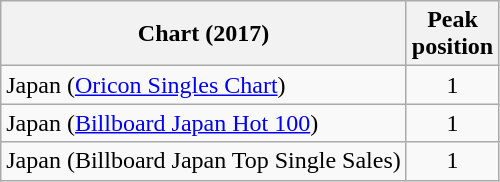<table class="wikitable sortable">
<tr>
<th>Chart (2017)</th>
<th>Peak<br>position</th>
</tr>
<tr>
<td>Japan (<a href='#'>Oricon Singles Chart</a>)</td>
<td align="center">1</td>
</tr>
<tr>
<td>Japan (<a href='#'>Billboard Japan Hot 100</a>)</td>
<td align="center">1</td>
</tr>
<tr>
<td>Japan (Billboard Japan Top Single Sales)</td>
<td align="center">1</td>
</tr>
</table>
